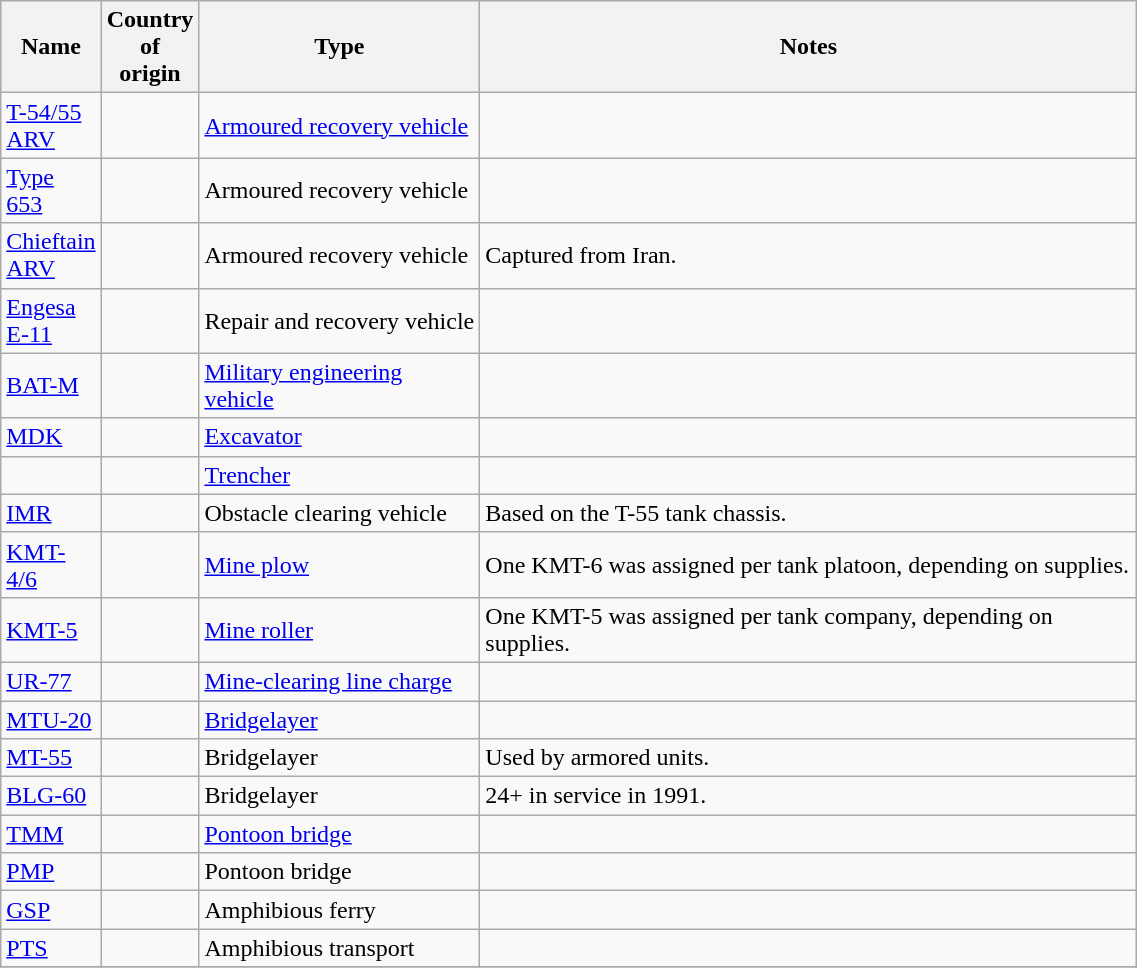<table class="wikitable" border="0" width="60%">
<tr>
<th width="5%">Name</th>
<th width="5%">Country of origin</th>
<th>Type</th>
<th>Notes</th>
</tr>
<tr>
<td><a href='#'>T-54/55 ARV</a></td>
<td></td>
<td><a href='#'>Armoured recovery vehicle</a></td>
<td></td>
</tr>
<tr>
<td><a href='#'>Type 653</a></td>
<td></td>
<td>Armoured recovery vehicle</td>
<td></td>
</tr>
<tr>
<td><a href='#'>Chieftain ARV</a></td>
<td></td>
<td>Armoured recovery vehicle</td>
<td>Captured from Iran.</td>
</tr>
<tr>
<td><a href='#'>Engesa E-11</a></td>
<td></td>
<td>Repair and recovery vehicle</td>
<td></td>
</tr>
<tr>
<td><a href='#'>BAT-M</a></td>
<td></td>
<td><a href='#'>Military engineering vehicle</a></td>
<td></td>
</tr>
<tr>
<td><a href='#'>MDK</a></td>
<td></td>
<td><a href='#'>Excavator</a></td>
<td></td>
</tr>
<tr>
<td></td>
<td></td>
<td><a href='#'>Trencher</a></td>
<td></td>
</tr>
<tr>
<td><a href='#'>IMR</a></td>
<td></td>
<td>Obstacle clearing vehicle</td>
<td>Based on the T-55 tank chassis.</td>
</tr>
<tr>
<td><a href='#'>KMT-4/6</a></td>
<td></td>
<td><a href='#'>Mine plow</a></td>
<td>One KMT-6 was assigned per tank platoon, depending on supplies.</td>
</tr>
<tr>
<td><a href='#'>KMT-5</a></td>
<td></td>
<td><a href='#'>Mine roller</a></td>
<td>One KMT-5 was assigned per tank company, depending on supplies.</td>
</tr>
<tr>
<td><a href='#'>UR-77</a></td>
<td></td>
<td><a href='#'>Mine-clearing line charge</a></td>
<td></td>
</tr>
<tr>
<td><a href='#'>MTU-20</a></td>
<td></td>
<td><a href='#'>Bridgelayer</a></td>
<td></td>
</tr>
<tr>
<td><a href='#'>MT-55</a></td>
<td></td>
<td>Bridgelayer</td>
<td>Used by armored units.</td>
</tr>
<tr>
<td><a href='#'>BLG-60</a></td>
<td></td>
<td>Bridgelayer</td>
<td>24+ in service in 1991.</td>
</tr>
<tr>
<td><a href='#'>TMM</a></td>
<td></td>
<td><a href='#'>Pontoon bridge</a></td>
<td></td>
</tr>
<tr>
<td><a href='#'>PMP</a></td>
<td></td>
<td>Pontoon bridge</td>
<td></td>
</tr>
<tr>
<td><a href='#'>GSP</a></td>
<td></td>
<td>Amphibious ferry</td>
</tr>
<tr>
<td><a href='#'>PTS</a></td>
<td></td>
<td>Amphibious transport</td>
<td></td>
</tr>
<tr>
</tr>
</table>
